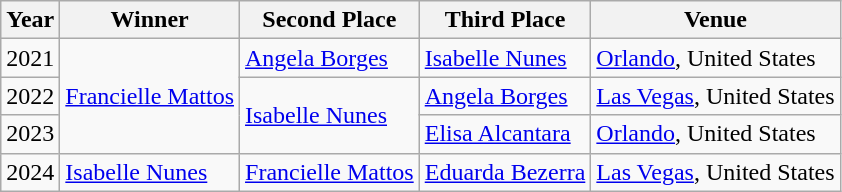<table class="wikitable">
<tr>
<th>Year</th>
<th>Winner</th>
<th>Second Place</th>
<th>Third Place</th>
<th>Venue</th>
</tr>
<tr>
<td>2021</td>
<td rowspan="3"> <a href='#'>Francielle Mattos</a></td>
<td> <a href='#'>Angela Borges</a></td>
<td> <a href='#'>Isabelle Nunes</a></td>
<td> <a href='#'>Orlando</a>, United States</td>
</tr>
<tr>
<td>2022</td>
<td rowspan="2"> <a href='#'>Isabelle Nunes</a></td>
<td> <a href='#'>Angela Borges</a></td>
<td> <a href='#'>Las Vegas</a>, United States</td>
</tr>
<tr>
<td>2023</td>
<td> <a href='#'>Elisa Alcantara</a></td>
<td rowspan="1"> <a href='#'>Orlando</a>, United States</td>
</tr>
<tr>
<td>2024</td>
<td> <a href='#'>Isabelle Nunes</a></td>
<td> <a href='#'>Francielle Mattos</a></td>
<td> <a href='#'>Eduarda Bezerra</a></td>
<td> <a href='#'>Las Vegas</a>, United States</td>
</tr>
</table>
